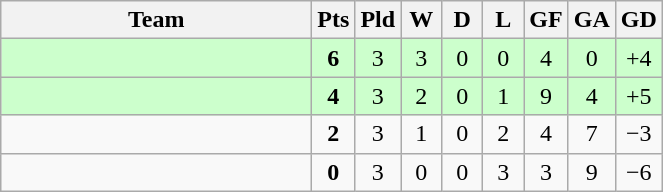<table class=wikitable style="text-align:center">
<tr>
<th width=200>Team</th>
<th width=20>Pts</th>
<th width=20>Pld</th>
<th width=20>W</th>
<th width=20>D</th>
<th width=20>L</th>
<th width=20>GF</th>
<th width=20>GA</th>
<th width=20>GD</th>
</tr>
<tr style=background:#ccffcc>
<td align=left></td>
<td><strong>6</strong></td>
<td>3</td>
<td>3</td>
<td>0</td>
<td>0</td>
<td>4</td>
<td>0</td>
<td>+4</td>
</tr>
<tr style=background:#ccffcc>
<td align=left></td>
<td><strong>4</strong></td>
<td>3</td>
<td>2</td>
<td>0</td>
<td>1</td>
<td>9</td>
<td>4</td>
<td>+5</td>
</tr>
<tr>
<td align=left></td>
<td><strong>2</strong></td>
<td>3</td>
<td>1</td>
<td>0</td>
<td>2</td>
<td>4</td>
<td>7</td>
<td>−3</td>
</tr>
<tr>
<td align=left></td>
<td><strong>0</strong></td>
<td>3</td>
<td>0</td>
<td>0</td>
<td>3</td>
<td>3</td>
<td>9</td>
<td>−6</td>
</tr>
</table>
